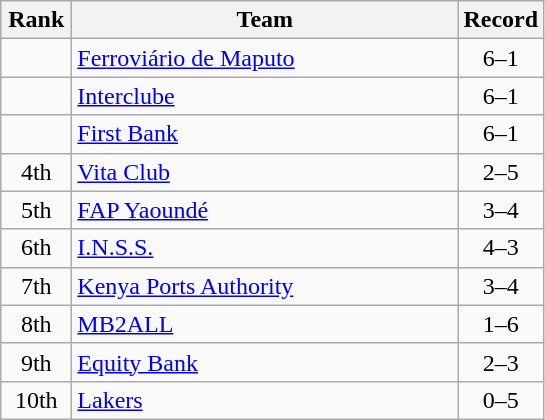<table class="wikitable" style="text-align: center">
<tr>
<th width=40>Rank</th>
<th width=250>Team</th>
<th>Record</th>
</tr>
<tr>
<td></td>
<td align=left> <a href='#'>Ferroviário de Maputo</a></td>
<td>6–1</td>
</tr>
<tr>
<td></td>
<td align=left> <a href='#'>Interclube</a></td>
<td>6–1</td>
</tr>
<tr>
<td></td>
<td align=left> <a href='#'>First Bank</a></td>
<td>6–1</td>
</tr>
<tr>
<td>4th</td>
<td align=left> <a href='#'>Vita Club</a></td>
<td>2–5</td>
</tr>
<tr>
<td>5th</td>
<td align=left> <a href='#'>FAP Yaoundé</a></td>
<td>3–4</td>
</tr>
<tr>
<td>6th</td>
<td align=left> <a href='#'>I.N.S.S.</a></td>
<td>4–3</td>
</tr>
<tr>
<td>7th</td>
<td align=left> <a href='#'>Kenya Ports Authority</a></td>
<td>3–4</td>
</tr>
<tr>
<td>8th</td>
<td align=left> <a href='#'>MB2ALL</a></td>
<td>1–6</td>
</tr>
<tr>
<td>9th</td>
<td align=left> <a href='#'>Equity Bank</a></td>
<td>2–3</td>
</tr>
<tr>
<td>10th</td>
<td align=left> <a href='#'>Lakers</a></td>
<td>0–5</td>
</tr>
</table>
